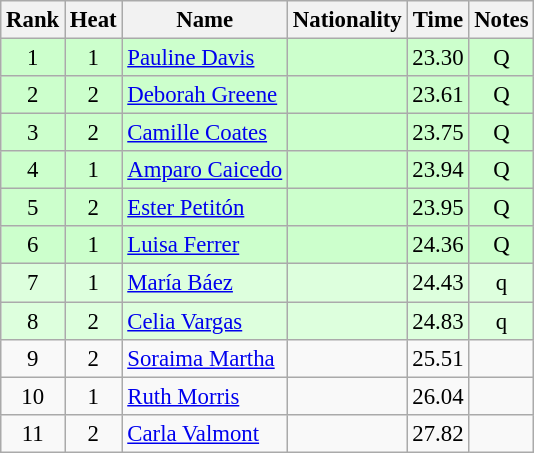<table class="wikitable sortable" style="text-align:center; font-size:95%">
<tr>
<th>Rank</th>
<th>Heat</th>
<th>Name</th>
<th>Nationality</th>
<th>Time</th>
<th>Notes</th>
</tr>
<tr bgcolor=ccffcc>
<td>1</td>
<td>1</td>
<td align=left><a href='#'>Pauline Davis</a></td>
<td align=left></td>
<td>23.30</td>
<td>Q</td>
</tr>
<tr bgcolor=ccffcc>
<td>2</td>
<td>2</td>
<td align=left><a href='#'>Deborah Greene</a></td>
<td align=left></td>
<td>23.61</td>
<td>Q</td>
</tr>
<tr bgcolor=ccffcc>
<td>3</td>
<td>2</td>
<td align=left><a href='#'>Camille Coates</a></td>
<td align=left></td>
<td>23.75</td>
<td>Q</td>
</tr>
<tr bgcolor=ccffcc>
<td>4</td>
<td>1</td>
<td align=left><a href='#'>Amparo Caicedo</a></td>
<td align=left></td>
<td>23.94</td>
<td>Q</td>
</tr>
<tr bgcolor=ccffcc>
<td>5</td>
<td>2</td>
<td align=left><a href='#'>Ester Petitón</a></td>
<td align=left></td>
<td>23.95</td>
<td>Q</td>
</tr>
<tr bgcolor=ccffcc>
<td>6</td>
<td>1</td>
<td align=left><a href='#'>Luisa Ferrer</a></td>
<td align=left></td>
<td>24.36</td>
<td>Q</td>
</tr>
<tr bgcolor=ddffdd>
<td>7</td>
<td>1</td>
<td align=left><a href='#'>María Báez</a></td>
<td align=left></td>
<td>24.43</td>
<td>q</td>
</tr>
<tr bgcolor=ddffdd>
<td>8</td>
<td>2</td>
<td align=left><a href='#'>Celia Vargas</a></td>
<td align=left></td>
<td>24.83</td>
<td>q</td>
</tr>
<tr>
<td>9</td>
<td>2</td>
<td align=left><a href='#'>Soraima Martha</a></td>
<td align=left></td>
<td>25.51</td>
<td></td>
</tr>
<tr>
<td>10</td>
<td>1</td>
<td align=left><a href='#'>Ruth Morris</a></td>
<td align=left></td>
<td>26.04</td>
<td></td>
</tr>
<tr>
<td>11</td>
<td>2</td>
<td align=left><a href='#'>Carla Valmont</a></td>
<td align=left></td>
<td>27.82</td>
<td></td>
</tr>
</table>
